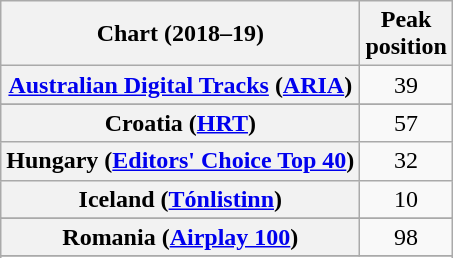<table class="wikitable sortable plainrowheaders" style="text-align:center;">
<tr>
<th>Chart (2018–19)</th>
<th>Peak<br>position</th>
</tr>
<tr>
<th scope="row"><a href='#'>Australian Digital Tracks</a> (<a href='#'>ARIA</a>)</th>
<td>39</td>
</tr>
<tr>
</tr>
<tr>
</tr>
<tr>
<th scope="row">Croatia (<a href='#'>HRT</a>)</th>
<td>57</td>
</tr>
<tr>
<th scope="row">Hungary (<a href='#'>Editors' Choice Top 40</a>)</th>
<td>32</td>
</tr>
<tr>
<th scope="row">Iceland (<a href='#'>Tónlistinn</a>)</th>
<td>10</td>
</tr>
<tr>
</tr>
<tr>
<th scope="row">Romania (<a href='#'>Airplay 100</a>)</th>
<td>98</td>
</tr>
<tr>
</tr>
<tr>
</tr>
</table>
